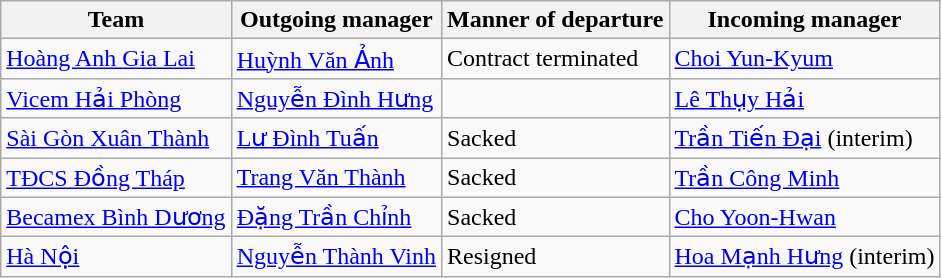<table class="wikitable">
<tr>
<th>Team</th>
<th>Outgoing manager</th>
<th>Manner of departure</th>
<th>Incoming manager</th>
</tr>
<tr>
<td><a href='#'>Hoàng Anh Gia Lai</a></td>
<td> <a href='#'>Huỳnh Văn Ảnh</a></td>
<td>Contract terminated</td>
<td> <a href='#'>Choi Yun-Kyum</a></td>
</tr>
<tr>
<td><a href='#'>Vicem Hải Phòng</a></td>
<td> <a href='#'>Nguyễn Đình Hưng</a></td>
<td></td>
<td> <a href='#'>Lê Thụy Hải</a></td>
</tr>
<tr>
<td><a href='#'>Sài Gòn Xuân Thành</a></td>
<td> <a href='#'>Lư Đình Tuấn</a></td>
<td>Sacked</td>
<td> <a href='#'>Trần Tiến Đại</a> (interim)</td>
</tr>
<tr>
<td><a href='#'>TĐCS Đồng Tháp</a></td>
<td> <a href='#'>Trang Văn Thành</a></td>
<td>Sacked</td>
<td> <a href='#'>Trần Công Minh</a></td>
</tr>
<tr>
<td><a href='#'>Becamex Bình Dương</a></td>
<td> <a href='#'>Đặng Trần Chỉnh</a></td>
<td>Sacked</td>
<td> <a href='#'>Cho Yoon-Hwan</a></td>
</tr>
<tr>
<td><a href='#'>Hà Nội</a></td>
<td> <a href='#'>Nguyễn Thành Vinh</a></td>
<td>Resigned</td>
<td> <a href='#'>Hoa Mạnh Hưng</a> (interim)</td>
</tr>
</table>
